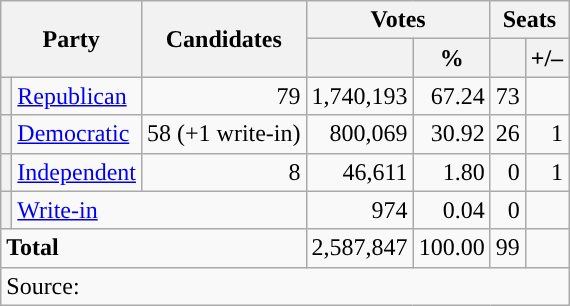<table class="wikitable">
<tr>
<th colspan="2" rowspan="2">Party</th>
<th rowspan="2">Candidates</th>
<th colspan="2">Votes</th>
<th colspan="4">Seats</th>
</tr>
<tr>
<th></th>
<th>%</th>
<th></th>
<th>+/–</th>
</tr>
<tr>
<th style="background-color:"></th>
<td><a href='#'>Republican</a></td>
<td align="right">79</td>
<td align="right">1,740,193</td>
<td align="right">67.24</td>
<td align="right">73</td>
<td align="right"></td>
</tr>
<tr>
<th style="background-color:"></th>
<td><a href='#'>Democratic</a></td>
<td align="right">58 (+1 write-in)</td>
<td align="right">800,069</td>
<td align="right">30.92</td>
<td align="right">26</td>
<td align="right"> 1</td>
</tr>
<tr>
<th style="background-color:"></th>
<td><a href='#'>Independent</a></td>
<td align="right">8</td>
<td align="right">46,611</td>
<td align="right">1.80</td>
<td align="right">0</td>
<td align="right"> 1</td>
</tr>
<tr>
<th style="background-color:"></th>
<td colspan="2" align="left"><a href='#'>Write-in</a></td>
<td align="right">974</td>
<td align="right">0.04</td>
<td align="right">0</td>
<td align="right"></td>
</tr>
<tr>
<td colspan="3" align="left"><strong>Total</strong></td>
<td align="right">2,587,847</td>
<td align="right">100.00</td>
<td align="right">99</td>
<td align="right"></td>
</tr>
<tr>
<td colspan="10">Source: </td>
</tr>
</table>
